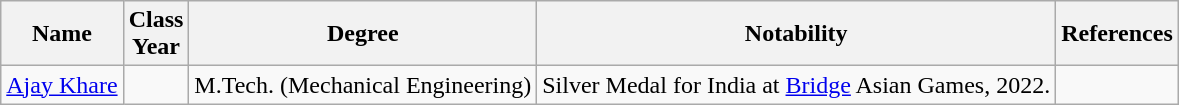<table class="wikitable sortable">
<tr>
<th>Name</th>
<th>Class<br>Year</th>
<th>Degree</th>
<th class="unsortable">Notability</th>
<th class="unsortable">References</th>
</tr>
<tr>
<td><a href='#'>Ajay Khare</a></td>
<td></td>
<td>M.Tech. (Mechanical Engineering)</td>
<td>Silver Medal for India at <a href='#'>Bridge</a> Asian Games, 2022.</td>
<td></td>
</tr>
</table>
